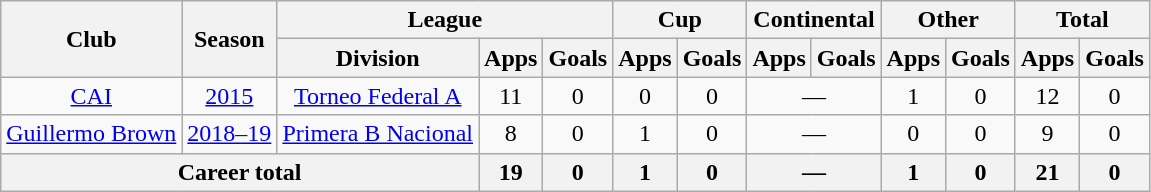<table class="wikitable" style="text-align:center">
<tr>
<th rowspan="2">Club</th>
<th rowspan="2">Season</th>
<th colspan="3">League</th>
<th colspan="2">Cup</th>
<th colspan="2">Continental</th>
<th colspan="2">Other</th>
<th colspan="2">Total</th>
</tr>
<tr>
<th>Division</th>
<th>Apps</th>
<th>Goals</th>
<th>Apps</th>
<th>Goals</th>
<th>Apps</th>
<th>Goals</th>
<th>Apps</th>
<th>Goals</th>
<th>Apps</th>
<th>Goals</th>
</tr>
<tr>
<td rowspan="1"><a href='#'>CAI</a></td>
<td><a href='#'>2015</a></td>
<td rowspan="1"><a href='#'>Torneo Federal A</a></td>
<td>11</td>
<td>0</td>
<td>0</td>
<td>0</td>
<td colspan="2">—</td>
<td>1</td>
<td>0</td>
<td>12</td>
<td>0</td>
</tr>
<tr>
<td rowspan="1"><a href='#'>Guillermo Brown</a></td>
<td><a href='#'>2018–19</a></td>
<td rowspan="1"><a href='#'>Primera B Nacional</a></td>
<td>8</td>
<td>0</td>
<td>1</td>
<td>0</td>
<td colspan="2">—</td>
<td>0</td>
<td>0</td>
<td>9</td>
<td>0</td>
</tr>
<tr>
<th colspan="3">Career total</th>
<th>19</th>
<th>0</th>
<th>1</th>
<th>0</th>
<th colspan="2">—</th>
<th>1</th>
<th>0</th>
<th>21</th>
<th>0</th>
</tr>
</table>
